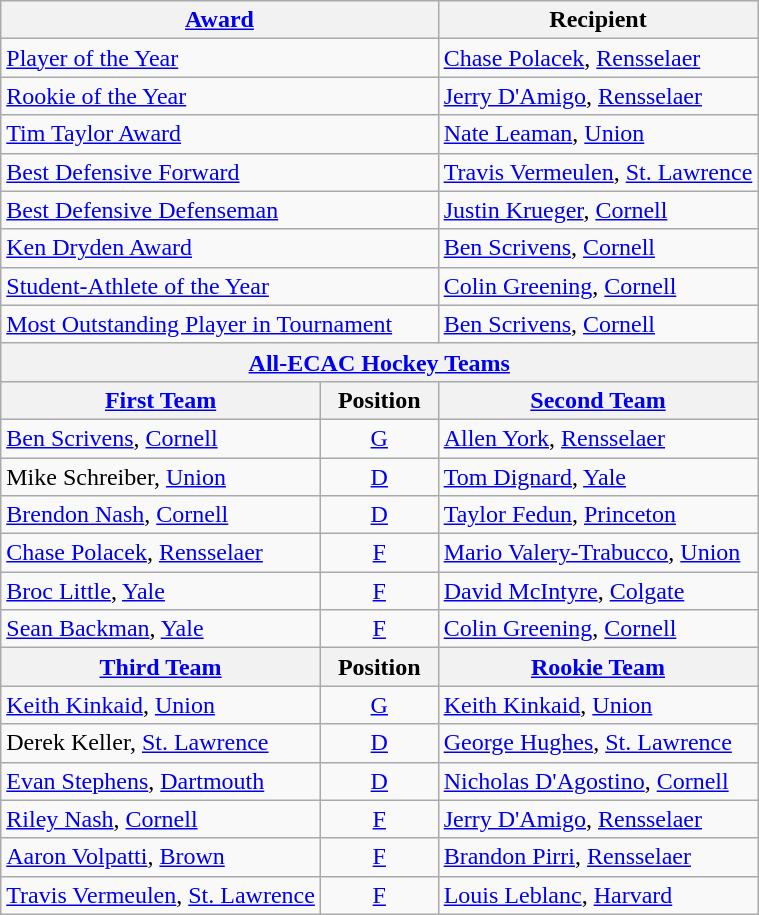<table class="wikitable">
<tr>
<th colspan=2><a href='#'>Award</a></th>
<th>Recipient</th>
</tr>
<tr>
<td colspan=2><a href='#'>Player of the Year</a></td>
<td><a href='#'>Chase Polacek</a>, <a href='#'>Rensselaer</a></td>
</tr>
<tr>
<td colspan=2><a href='#'>Rookie of the Year</a></td>
<td><a href='#'>Jerry D'Amigo</a>, <a href='#'>Rensselaer</a></td>
</tr>
<tr>
<td colspan=2><a href='#'>Tim Taylor Award</a></td>
<td><a href='#'>Nate Leaman</a>, <a href='#'>Union</a></td>
</tr>
<tr>
<td colspan=2><a href='#'>Best Defensive Forward</a></td>
<td><a href='#'>Travis Vermeulen</a>, <a href='#'>St. Lawrence</a></td>
</tr>
<tr>
<td colspan=2><a href='#'>Best Defensive Defenseman</a></td>
<td><a href='#'>Justin Krueger</a>, <a href='#'>Cornell</a></td>
</tr>
<tr>
<td colspan=2><a href='#'>Ken Dryden Award</a></td>
<td><a href='#'>Ben Scrivens</a>, <a href='#'>Cornell</a></td>
</tr>
<tr>
<td colspan=2><a href='#'>Student-Athlete of the Year</a></td>
<td><a href='#'>Colin Greening</a>, <a href='#'>Cornell</a></td>
</tr>
<tr>
<td colspan=2><a href='#'>Most Outstanding Player in Tournament</a></td>
<td><a href='#'>Ben Scrivens</a>, <a href='#'>Cornell</a></td>
</tr>
<tr>
<th colspan=3><a href='#'>All-ECAC Hockey Teams</a></th>
</tr>
<tr>
<th><a href='#'>First Team</a></th>
<th>  Position  </th>
<th><a href='#'>Second Team</a></th>
</tr>
<tr>
<td><a href='#'>Ben Scrivens</a>, <a href='#'>Cornell</a></td>
<td align=center><a href='#'>G</a></td>
<td><a href='#'>Allen York</a>, <a href='#'>Rensselaer</a></td>
</tr>
<tr>
<td>Mike Schreiber, <a href='#'>Union</a></td>
<td align=center><a href='#'>D</a></td>
<td><a href='#'>Tom Dignard</a>, <a href='#'>Yale</a></td>
</tr>
<tr>
<td><a href='#'>Brendon Nash</a>, <a href='#'>Cornell</a></td>
<td align=center><a href='#'>D</a></td>
<td><a href='#'>Taylor Fedun</a>, <a href='#'>Princeton</a></td>
</tr>
<tr>
<td><a href='#'>Chase Polacek</a>, <a href='#'>Rensselaer</a></td>
<td align=center><a href='#'>F</a></td>
<td><a href='#'>Mario Valery-Trabucco</a>, <a href='#'>Union</a></td>
</tr>
<tr>
<td><a href='#'>Broc Little</a>, <a href='#'>Yale</a></td>
<td align=center><a href='#'>F</a></td>
<td><a href='#'>David McIntyre</a>, <a href='#'>Colgate</a></td>
</tr>
<tr>
<td><a href='#'>Sean Backman</a>, <a href='#'>Yale</a></td>
<td align=center><a href='#'>F</a></td>
<td><a href='#'>Colin Greening</a>, <a href='#'>Cornell</a></td>
</tr>
<tr>
<th><a href='#'>Third Team</a></th>
<th>  Position  </th>
<th><a href='#'>Rookie Team</a></th>
</tr>
<tr>
<td><a href='#'>Keith Kinkaid</a>, <a href='#'>Union</a></td>
<td align=center><a href='#'>G</a></td>
<td><a href='#'>Keith Kinkaid</a>, <a href='#'>Union</a></td>
</tr>
<tr>
<td>Derek Keller, <a href='#'>St. Lawrence</a></td>
<td align=center><a href='#'>D</a></td>
<td><a href='#'>George Hughes</a>, <a href='#'>St. Lawrence</a></td>
</tr>
<tr>
<td><a href='#'>Evan Stephens</a>, <a href='#'>Dartmouth</a></td>
<td align=center><a href='#'>D</a></td>
<td><a href='#'>Nicholas D'Agostino</a>, <a href='#'>Cornell</a></td>
</tr>
<tr>
<td><a href='#'>Riley Nash</a>, <a href='#'>Cornell</a></td>
<td align=center><a href='#'>F</a></td>
<td><a href='#'>Jerry D'Amigo</a>, <a href='#'>Rensselaer</a></td>
</tr>
<tr>
<td><a href='#'>Aaron Volpatti</a>, <a href='#'>Brown</a></td>
<td align=center><a href='#'>F</a></td>
<td><a href='#'>Brandon Pirri</a>, <a href='#'>Rensselaer</a></td>
</tr>
<tr>
<td><a href='#'>Travis Vermeulen</a>, <a href='#'>St. Lawrence</a></td>
<td align=center><a href='#'>F</a></td>
<td><a href='#'>Louis Leblanc</a>, <a href='#'>Harvard</a></td>
</tr>
</table>
